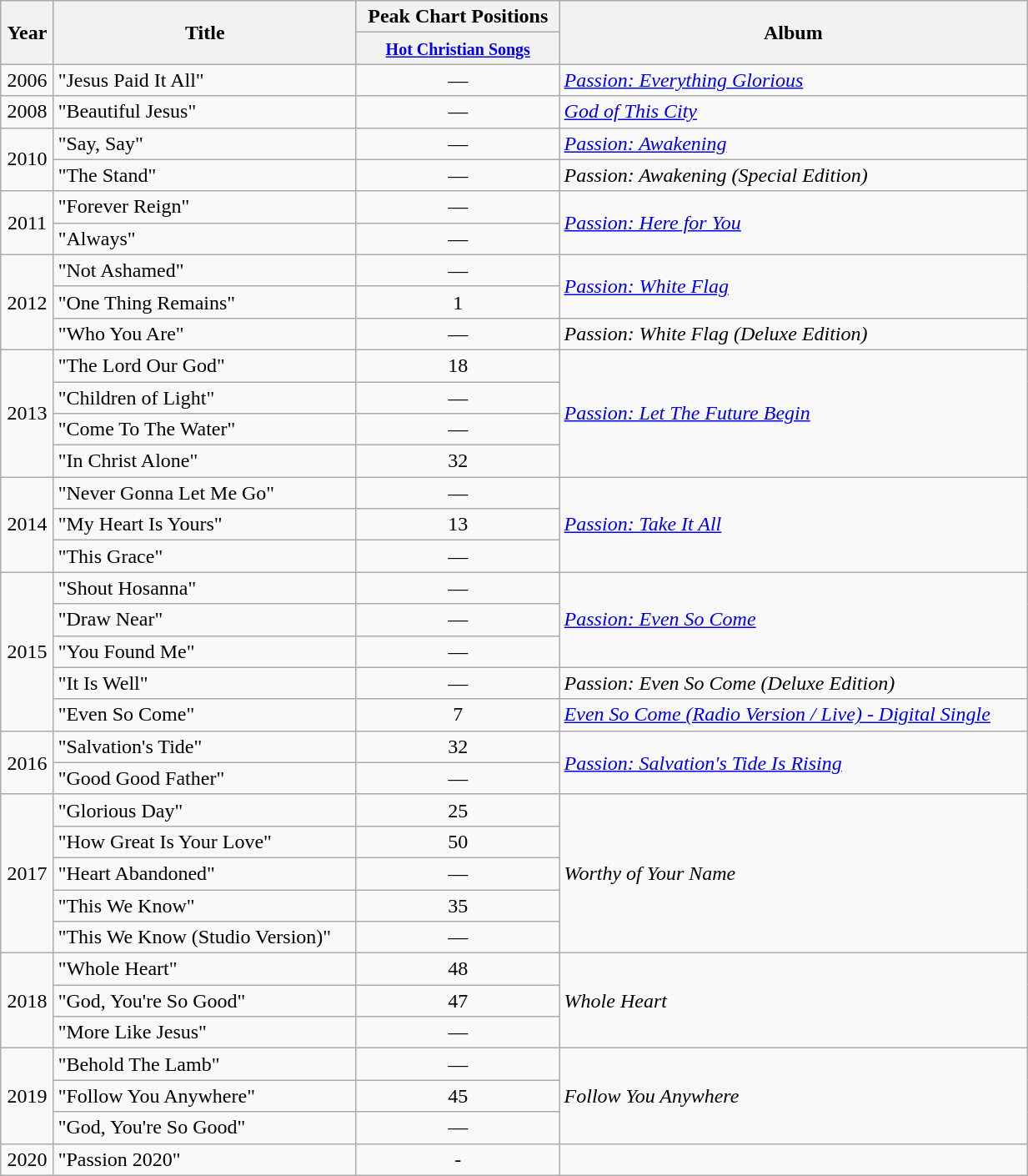<table class="wikitable"  style="width:65%; text-align:center">
<tr>
<th rowspan="2"><strong>Year</strong></th>
<th rowspan="2"><strong>Title</strong></th>
<th><strong>Peak Chart Positions</strong></th>
<th rowspan="2"><strong>Album</strong></th>
</tr>
<tr>
<th><small><a href='#'>Hot Christian Songs</a></small></th>
</tr>
<tr>
<td>2006</td>
<td style="text-align:left">"Jesus Paid It All"<br></td>
<td>—</td>
<td style="text-align:left"><em><a href='#'>Passion: Everything Glorious</a></em></td>
</tr>
<tr>
<td>2008</td>
<td style="text-align:left">"Beautiful Jesus"<br></td>
<td>—</td>
<td style="text-align:left"><em><a href='#'>God of This City</a></em></td>
</tr>
<tr>
<td rowspan="2">2010</td>
<td style="text-align:left">"Say, Say"<br></td>
<td>—</td>
<td style="text-align:left"><em><a href='#'>Passion: Awakening</a></em></td>
</tr>
<tr>
<td style="text-align:left">"The Stand"<br></td>
<td>—</td>
<td style="text-align:left"><em>Passion: Awakening (Special Edition)</em></td>
</tr>
<tr>
<td rowspan="2">2011</td>
<td style="text-align:left">"Forever Reign"<br></td>
<td>—</td>
<td rowspan="2" style="text-align:left"><em><a href='#'>Passion: Here for You</a></em></td>
</tr>
<tr>
<td style="text-align:left">"Always"<br></td>
<td>—</td>
</tr>
<tr>
<td rowspan="3">2012</td>
<td style="text-align:left">"Not Ashamed"<br></td>
<td>—</td>
<td rowspan="2" style="text-align:left"><em><a href='#'>Passion: White Flag</a></em></td>
</tr>
<tr>
<td style="text-align:left">"One Thing Remains"<br></td>
<td>1</td>
</tr>
<tr>
<td style="text-align:left">"Who You Are"<br></td>
<td>—</td>
<td style="text-align:left"><em>Passion: White Flag (Deluxe Edition)</em></td>
</tr>
<tr>
<td rowspan="4">2013</td>
<td style="text-align:left">"The Lord Our God"<br></td>
<td>18</td>
<td rowspan="4" style="text-align:left"><em><a href='#'>Passion: Let The Future Begin</a></em></td>
</tr>
<tr>
<td style="text-align:left">"Children of Light"<br></td>
<td>—</td>
</tr>
<tr>
<td style="text-align:left">"Come To The Water"<br></td>
<td>—</td>
</tr>
<tr>
<td style="text-align:left">"In Christ Alone"<br></td>
<td>32</td>
</tr>
<tr>
<td rowspan="3">2014</td>
<td style="text-align:left">"Never Gonna Let Me Go"<br></td>
<td>—</td>
<td rowspan="3" style="text-align:left"><em><a href='#'>Passion: Take It All</a></em></td>
</tr>
<tr>
<td style="text-align:left">"My Heart Is Yours"<br></td>
<td>13</td>
</tr>
<tr>
<td style="text-align:left">"This Grace"<br></td>
<td>—</td>
</tr>
<tr>
<td rowspan="5">2015</td>
<td style="text-align:left">"Shout Hosanna"<br></td>
<td>—</td>
<td rowspan="3" style="text-align:left"><em><a href='#'>Passion: Even So Come</a></em></td>
</tr>
<tr>
<td style="text-align:left">"Draw Near"<br></td>
<td>—</td>
</tr>
<tr>
<td style="text-align:left">"You Found Me"<br></td>
<td>—</td>
</tr>
<tr>
<td style="text-align:left">"It Is Well"<br></td>
<td>—</td>
<td style="text-align:left"><em>Passion: Even So Come (Deluxe Edition)</em></td>
</tr>
<tr>
<td style="text-align:left">"Even So Come"<br></td>
<td>7</td>
<td style="text-align:left"><em><a href='#'>Even So Come (Radio Version / Live) - Digital Single</a></em></td>
</tr>
<tr>
<td rowspan="2">2016</td>
<td style="text-align:left">"Salvation's Tide"<br></td>
<td>32</td>
<td rowspan="2" style="text-align:left"><em><a href='#'>Passion: Salvation's Tide Is Rising</a></em></td>
</tr>
<tr>
<td style="text-align:left">"Good Good Father"<br></td>
<td>—</td>
</tr>
<tr>
<td rowspan="5">2017</td>
<td style="text-align:left">"Glorious Day"<br></td>
<td>25</td>
<td rowspan="5" style="text-align:left"><em>Worthy of Your Name</em></td>
</tr>
<tr>
<td style="text-align:left">"How Great Is Your Love"<br></td>
<td>50</td>
</tr>
<tr>
<td style="text-align:left">"Heart Abandoned"<br></td>
<td>—</td>
</tr>
<tr>
<td style="text-align:left">"This We Know"<br></td>
<td>35</td>
</tr>
<tr>
<td style="text-align:left">"This We Know (Studio Version)"<br></td>
<td>—</td>
</tr>
<tr>
<td rowspan="3">2018</td>
<td style="text-align:left">"Whole Heart"<br></td>
<td>48</td>
<td rowspan="3" style="text-align:left"><em>Whole Heart</em></td>
</tr>
<tr>
<td style="text-align:left">"God, You're So Good"<br></td>
<td>47</td>
</tr>
<tr>
<td style="text-align:left">"More Like Jesus"<br></td>
<td>—</td>
</tr>
<tr>
<td rowspan="3">2019</td>
<td style="text-align:left">"Behold The Lamb"<br></td>
<td>—</td>
<td rowspan="3" style="text-align:left"><em>Follow You Anywhere</em></td>
</tr>
<tr>
<td style="text-align:left">"Follow You Anywhere"<br></td>
<td>45</td>
</tr>
<tr>
<td style="text-align:left">"God, You're So Good"<br></td>
<td>—</td>
</tr>
<tr>
<td>2020</td>
<td style="text-align:left">"Passion 2020"<br></td>
<td>-</td>
</tr>
</table>
